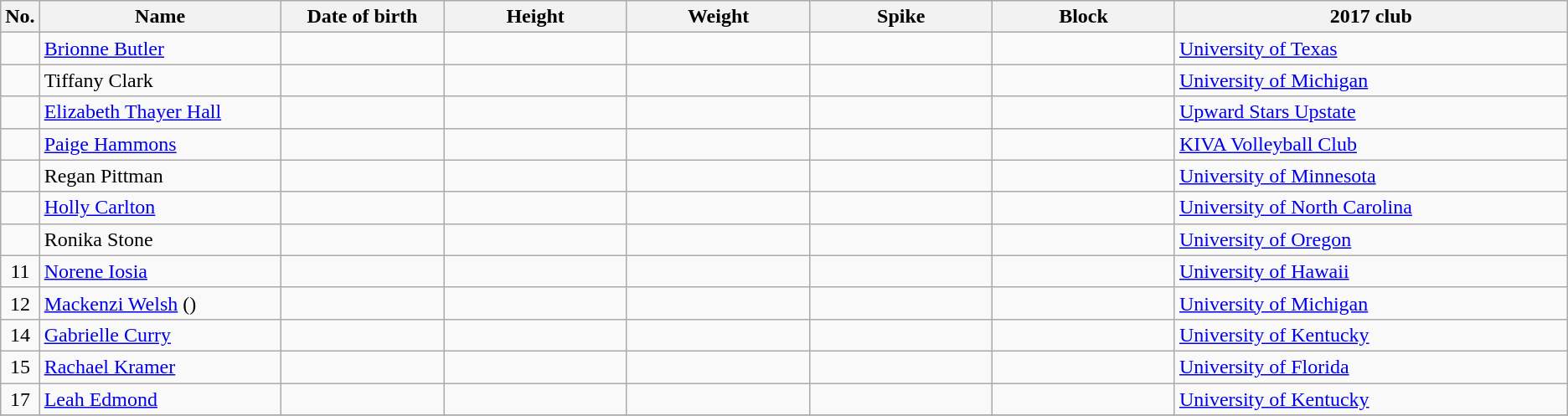<table class="wikitable sortable" style="font-size:100%; text-align:center;">
<tr>
<th>No.</th>
<th style="width:12em">Name</th>
<th style="width:8em">Date of birth</th>
<th style="width:9em">Height</th>
<th style="width:9em">Weight</th>
<th style="width:9em">Spike</th>
<th style="width:9em">Block</th>
<th style="width:20em">2017 club</th>
</tr>
<tr>
<td></td>
<td align=left><a href='#'>Brionne Butler</a></td>
<td align=right></td>
<td></td>
<td></td>
<td></td>
<td></td>
<td align=left> <a href='#'>University of Texas</a></td>
</tr>
<tr>
<td></td>
<td align=left>Tiffany Clark</td>
<td align=right></td>
<td></td>
<td></td>
<td></td>
<td></td>
<td align=left> <a href='#'>University of Michigan</a></td>
</tr>
<tr>
<td></td>
<td align=left><a href='#'>Elizabeth Thayer Hall</a></td>
<td align=right></td>
<td></td>
<td></td>
<td></td>
<td></td>
<td align=left> <a href='#'>Upward Stars Upstate</a></td>
</tr>
<tr>
<td></td>
<td align=left><a href='#'>Paige Hammons</a></td>
<td align=right></td>
<td></td>
<td></td>
<td></td>
<td></td>
<td align=left> <a href='#'>KIVA Volleyball Club</a></td>
</tr>
<tr>
<td></td>
<td align=left>Regan Pittman</td>
<td align=right></td>
<td></td>
<td></td>
<td></td>
<td></td>
<td align=left> <a href='#'>University of Minnesota</a></td>
</tr>
<tr>
<td></td>
<td align=left><a href='#'>Holly Carlton</a></td>
<td align=right></td>
<td></td>
<td></td>
<td></td>
<td></td>
<td align=left> <a href='#'>University of North Carolina</a></td>
</tr>
<tr>
<td></td>
<td align=left>Ronika Stone</td>
<td align=right></td>
<td></td>
<td></td>
<td></td>
<td></td>
<td align=left> <a href='#'>University of Oregon</a></td>
</tr>
<tr>
<td>11</td>
<td align=left><a href='#'>Norene Iosia</a></td>
<td align=right></td>
<td></td>
<td></td>
<td></td>
<td></td>
<td align=left> <a href='#'>University of Hawaii</a></td>
</tr>
<tr>
<td>12</td>
<td align=left><a href='#'>Mackenzi Welsh</a> ()</td>
<td align=right></td>
<td></td>
<td></td>
<td></td>
<td></td>
<td align=left> <a href='#'>University of Michigan</a></td>
</tr>
<tr>
<td>14</td>
<td align=left><a href='#'>Gabrielle Curry</a></td>
<td align=right></td>
<td></td>
<td></td>
<td></td>
<td></td>
<td align=left> <a href='#'>University of Kentucky</a></td>
</tr>
<tr>
<td>15</td>
<td align=left><a href='#'>Rachael Kramer</a></td>
<td align=right></td>
<td></td>
<td></td>
<td></td>
<td></td>
<td align=left> <a href='#'>University of Florida</a></td>
</tr>
<tr>
<td>17</td>
<td align=left><a href='#'>Leah Edmond</a></td>
<td align=right></td>
<td></td>
<td></td>
<td></td>
<td></td>
<td align=left> <a href='#'>University of Kentucky</a></td>
</tr>
<tr>
</tr>
</table>
